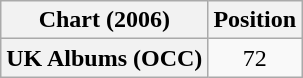<table class="wikitable plainrowheaders" style="text-align:center">
<tr>
<th scope="col">Chart (2006)</th>
<th scope="col">Position</th>
</tr>
<tr>
<th scope="row">UK Albums (OCC)</th>
<td>72</td>
</tr>
</table>
